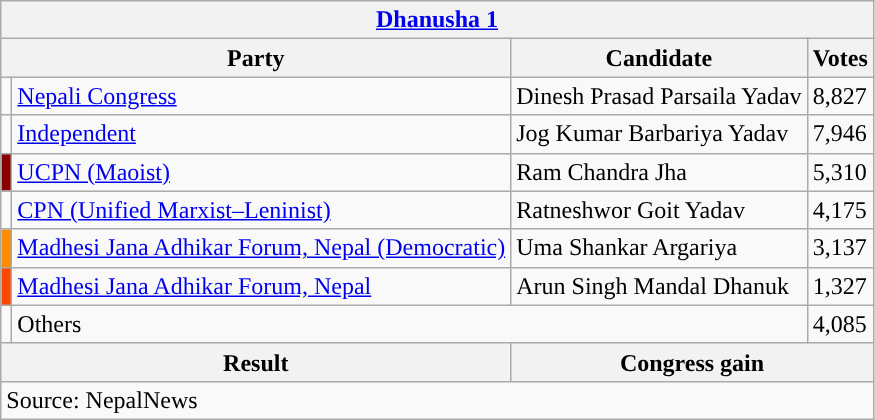<table class="wikitable">
<tr>
<th colspan="4"><a href='#'>Dhanusha 1</a></th>
</tr>
<tr>
<th colspan="2">Party</th>
<th>Candidate</th>
<th>Votes</th>
</tr>
<tr>
<td style="background-color:"></td>
<td><a href='#'>Nepali Congress</a></td>
<td>Dinesh Prasad Parsaila Yadav</td>
<td>8,827</td>
</tr>
<tr>
<td style="background-color:"></td>
<td><a href='#'>Independent</a></td>
<td>Jog Kumar Barbariya Yadav</td>
<td>7,946</td>
</tr>
<tr>
<td style="background-color:darkred"></td>
<td><a href='#'>UCPN (Maoist)</a></td>
<td>Ram Chandra Jha</td>
<td>5,310</td>
</tr>
<tr>
<td style="background-color:"></td>
<td><a href='#'>CPN (Unified Marxist–Leninist)</a></td>
<td>Ratneshwor Goit Yadav</td>
<td>4,175</td>
</tr>
<tr>
<td style="background-color:darkorange"></td>
<td><a href='#'>Madhesi Jana Adhikar Forum, Nepal (Democratic)</a></td>
<td>Uma Shankar Argariya</td>
<td>3,137</td>
</tr>
<tr>
<td style="background-color:orangered"></td>
<td><a href='#'>Madhesi Jana Adhikar Forum, Nepal</a></td>
<td>Arun Singh Mandal Dhanuk</td>
<td>1,327</td>
</tr>
<tr>
<td></td>
<td colspan="2">Others</td>
<td>4,085</td>
</tr>
<tr>
<th colspan="2">Result</th>
<th colspan="2">Congress gain</th>
</tr>
<tr>
<td colspan="4">Source: NepalNews</td>
</tr>
</table>
